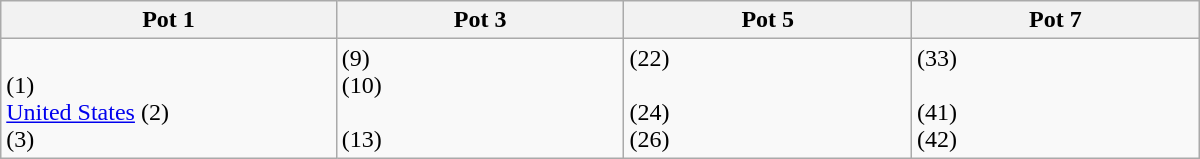<table class=wikitable width=800>
<tr>
<th width=28%>Pot 1</th>
<th width=24%>Pot 3</th>
<th width=24%>Pot 5</th>
<th width=24%>Pot 7</th>
</tr>
<tr valign=top>
<td><br> (1)<br> <a href='#'>United States</a> (2) <br> (3)</td>
<td> (9) <br> (10)<br><br> (13)</td>
<td> (22)<br><br> (24)<br> (26)</td>
<td> (33)<br><br> (41)<br> (42)</td>
</tr>
</table>
